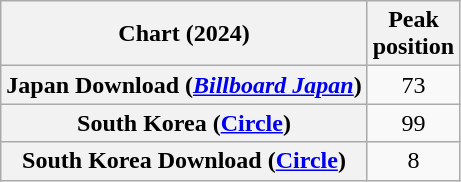<table class="wikitable sortable plainrowheaders" style="text-align:center">
<tr>
<th scope="col">Chart (2024)</th>
<th scope="col">Peak<br>position</th>
</tr>
<tr>
<th scope="row">Japan Download (<em><a href='#'>Billboard Japan</a></em>)</th>
<td>73</td>
</tr>
<tr>
<th scope="row">South Korea  (<a href='#'>Circle</a>)</th>
<td>99</td>
</tr>
<tr>
<th scope="row">South Korea Download (<a href='#'>Circle</a>)</th>
<td>8</td>
</tr>
</table>
